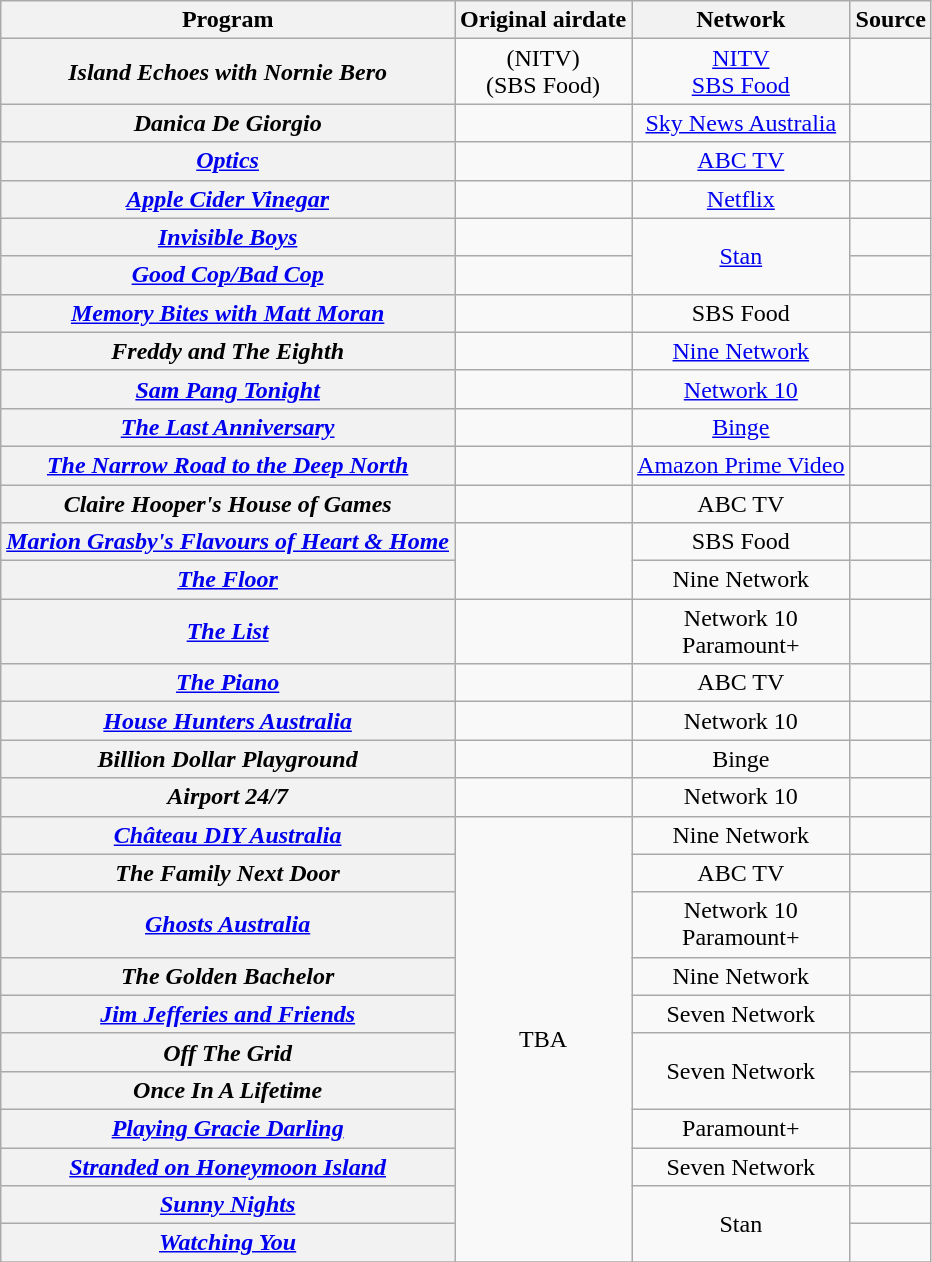<table class="wikitable plainrowheaders sortable" style="text-align:center">
<tr>
<th scope="col">Program</th>
<th scope="col">Original airdate</th>
<th scope="col">Network</th>
<th scope="col" class="unsortable">Source</th>
</tr>
<tr>
<th scope="row"><em>Island Echoes with Nornie Bero</em></th>
<td> (NITV)<br> (SBS Food)</td>
<td><a href='#'>NITV</a><br><a href='#'>SBS Food</a></td>
<td></td>
</tr>
<tr>
<th scope="row"><em>Danica De Giorgio</em></th>
<td></td>
<td><a href='#'>Sky News Australia</a></td>
<td></td>
</tr>
<tr>
<th scope="row"><em><a href='#'>Optics</a></em></th>
<td></td>
<td><a href='#'>ABC TV</a></td>
<td></td>
</tr>
<tr>
<th scope="row"><em><a href='#'>Apple Cider Vinegar</a></em></th>
<td></td>
<td><a href='#'>Netflix</a></td>
<td></td>
</tr>
<tr>
<th scope="row"><em><a href='#'>Invisible Boys</a></em></th>
<td></td>
<td rowspan=2><a href='#'>Stan</a></td>
<td></td>
</tr>
<tr>
<th scope="row"><em><a href='#'>Good Cop/Bad Cop</a></em></th>
<td></td>
<td></td>
</tr>
<tr>
<th scope="row"><em><a href='#'>Memory Bites with Matt Moran</a></em></th>
<td></td>
<td>SBS Food</td>
<td></td>
</tr>
<tr>
<th scope="row"><em>Freddy and The Eighth</em></th>
<td></td>
<td><a href='#'>Nine Network</a></td>
<td></td>
</tr>
<tr>
<th scope="row"><em><a href='#'>Sam Pang Tonight</a></em></th>
<td></td>
<td><a href='#'>Network 10</a></td>
<td></td>
</tr>
<tr>
<th scope="row"><em><a href='#'>The Last Anniversary</a></em></th>
<td></td>
<td><a href='#'>Binge</a></td>
<td></td>
</tr>
<tr>
<th scope="row"><em><a href='#'>The Narrow Road to the Deep North</a></em></th>
<td></td>
<td><a href='#'>Amazon Prime Video</a></td>
<td></td>
</tr>
<tr>
<th scope="row"><em>Claire Hooper's House of Games</em></th>
<td></td>
<td>ABC TV</td>
<td></td>
</tr>
<tr>
<th scope="row"><em><a href='#'>Marion Grasby's Flavours of Heart & Home</a></em></th>
<td rowspan=2></td>
<td>SBS Food</td>
<td></td>
</tr>
<tr>
<th scope="row"><em><a href='#'>The Floor</a></em></th>
<td>Nine Network</td>
<td></td>
</tr>
<tr>
<th scope="row"><em><a href='#'>The List</a></em></th>
<td></td>
<td>Network 10<br>Paramount+</td>
<td></td>
</tr>
<tr>
<th scope="row"><em><a href='#'>The Piano</a></em></th>
<td></td>
<td>ABC TV</td>
<td></td>
</tr>
<tr>
<th scope="row"><em><a href='#'>House Hunters Australia</a></em></th>
<td></td>
<td>Network 10</td>
<td></td>
</tr>
<tr>
<th scope="row"><em>Billion Dollar Playground</em></th>
<td></td>
<td>Binge</td>
<td></td>
</tr>
<tr>
<th scope="row"><em>Airport 24/7</em></th>
<td></td>
<td>Network 10</td>
<td></td>
</tr>
<tr>
<th scope="row"><em><a href='#'>Château DIY Australia</a></em></th>
<td rowspan=11>TBA</td>
<td>Nine Network</td>
<td></td>
</tr>
<tr>
<th scope="row"><em>The Family Next Door</em></th>
<td>ABC TV</td>
<td></td>
</tr>
<tr>
<th scope="row"><em><a href='#'>Ghosts Australia</a></em></th>
<td>Network 10<br>Paramount+</td>
<td></td>
</tr>
<tr>
<th scope="row"><em>The Golden Bachelor</em></th>
<td>Nine Network</td>
<td></td>
</tr>
<tr>
<th scope="row"><em><a href='#'>Jim Jefferies and Friends</a></em></th>
<td>Seven Network</td>
<td></td>
</tr>
<tr>
<th scope="row"><em>Off The Grid</em></th>
<td rowspan=2>Seven Network</td>
<td></td>
</tr>
<tr>
<th scope="row"><em>Once In A Lifetime</em></th>
<td></td>
</tr>
<tr>
<th scope="row"><em><a href='#'>Playing Gracie Darling</a></em></th>
<td>Paramount+</td>
<td></td>
</tr>
<tr>
<th scope="row"><em><a href='#'>Stranded on Honeymoon Island</a></em></th>
<td>Seven Network</td>
<td></td>
</tr>
<tr>
<th scope="row"><em><a href='#'>Sunny Nights</a></em></th>
<td rowspan=2>Stan</td>
<td></td>
</tr>
<tr>
<th scope="row"><em><a href='#'>Watching You</a></em></th>
<td></td>
</tr>
<tr>
</tr>
</table>
